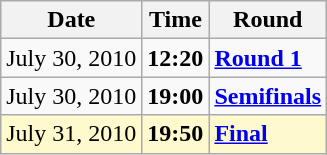<table class="wikitable">
<tr>
<th>Date</th>
<th>Time</th>
<th>Round</th>
</tr>
<tr>
<td>July 30, 2010</td>
<td><strong>12:20</strong></td>
<td><strong><a href='#'>Round 1</a></strong></td>
</tr>
<tr>
<td>July 30, 2010</td>
<td><strong>19:00</strong></td>
<td><strong><a href='#'>Semifinals</a></strong></td>
</tr>
<tr style=background:lemonchiffon>
<td>July 31, 2010</td>
<td><strong>19:50</strong></td>
<td><strong><a href='#'>Final</a></strong></td>
</tr>
</table>
